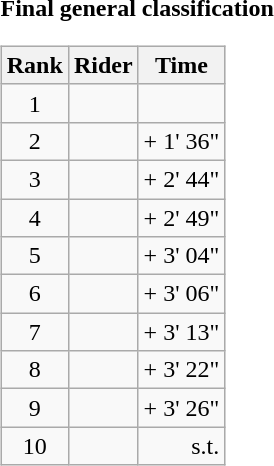<table>
<tr>
<td><strong>Final general classification</strong><br><table class="wikitable">
<tr>
<th scope="col">Rank</th>
<th scope="col">Rider</th>
<th scope="col">Time</th>
</tr>
<tr>
<td style="text-align:center;">1</td>
<td></td>
<td style="text-align:right;"></td>
</tr>
<tr>
<td style="text-align:center;">2</td>
<td></td>
<td style="text-align:right;">+ 1' 36"</td>
</tr>
<tr>
<td style="text-align:center;">3</td>
<td></td>
<td style="text-align:right;">+ 2' 44"</td>
</tr>
<tr>
<td style="text-align:center;">4</td>
<td></td>
<td style="text-align:right;">+ 2' 49"</td>
</tr>
<tr>
<td style="text-align:center;">5</td>
<td></td>
<td style="text-align:right;">+ 3' 04"</td>
</tr>
<tr>
<td style="text-align:center;">6</td>
<td></td>
<td style="text-align:right;">+ 3' 06"</td>
</tr>
<tr>
<td style="text-align:center;">7</td>
<td></td>
<td style="text-align:right;">+ 3' 13"</td>
</tr>
<tr>
<td style="text-align:center;">8</td>
<td></td>
<td style="text-align:right;">+ 3' 22"</td>
</tr>
<tr>
<td style="text-align:center;">9</td>
<td></td>
<td style="text-align:right;">+ 3' 26"</td>
</tr>
<tr>
<td style="text-align:center;">10</td>
<td></td>
<td style="text-align:right;">s.t.</td>
</tr>
</table>
</td>
</tr>
</table>
